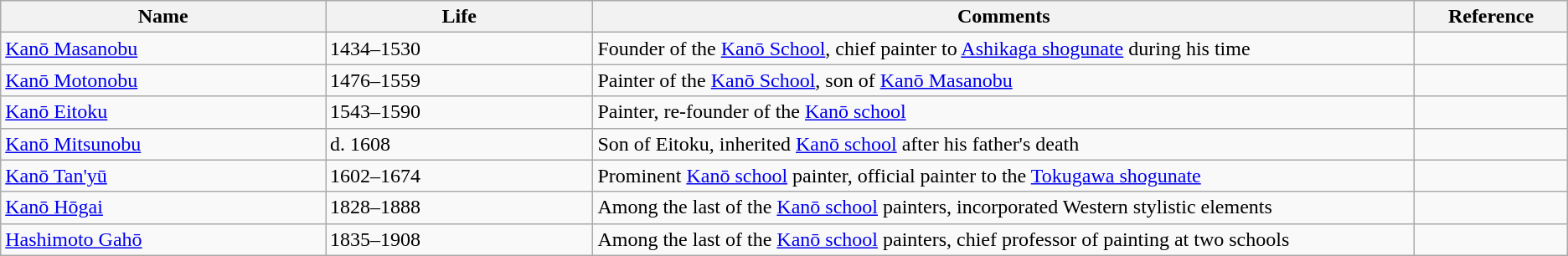<table class=wikitable>
<tr>
<th style="width:17%;">Name</th>
<th style="width:14%;">Life</th>
<th style="width:43%;">Comments</th>
<th style="width:8%;">Reference</th>
</tr>
<tr valign=top>
<td><a href='#'>Kanō Masanobu</a></td>
<td>1434–1530</td>
<td>Founder of the <a href='#'>Kanō School</a>, chief painter to <a href='#'>Ashikaga shogunate</a> during his time</td>
<td></td>
</tr>
<tr valign=top>
<td><a href='#'>Kanō Motonobu</a></td>
<td>1476–1559</td>
<td>Painter of the <a href='#'>Kanō School</a>, son of <a href='#'>Kanō Masanobu</a></td>
<td></td>
</tr>
<tr valign=top>
<td><a href='#'>Kanō Eitoku</a></td>
<td>1543–1590</td>
<td>Painter, re-founder of the <a href='#'>Kanō school</a></td>
<td></td>
</tr>
<tr valign=top>
<td><a href='#'>Kanō Mitsunobu</a></td>
<td>d. 1608</td>
<td>Son of Eitoku, inherited <a href='#'>Kanō school</a> after his father's death</td>
<td></td>
</tr>
<tr valign=top>
<td><a href='#'>Kanō Tan'yū</a></td>
<td>1602–1674</td>
<td>Prominent <a href='#'>Kanō school</a> painter, official painter to the <a href='#'>Tokugawa shogunate</a></td>
<td></td>
</tr>
<tr valign=top>
<td><a href='#'>Kanō Hōgai</a></td>
<td>1828–1888</td>
<td>Among the last of the <a href='#'>Kanō school</a> painters, incorporated Western stylistic elements</td>
<td></td>
</tr>
<tr valign=top>
<td><a href='#'>Hashimoto Gahō</a></td>
<td>1835–1908</td>
<td>Among the last of the <a href='#'>Kanō school</a> painters, chief professor of painting at two schools</td>
<td></td>
</tr>
</table>
